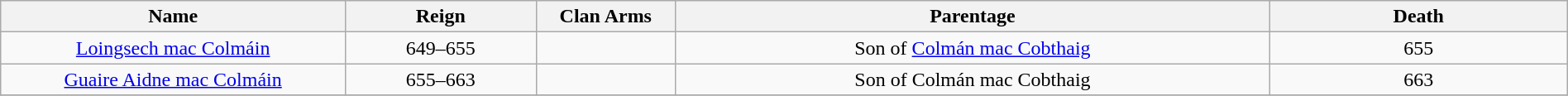<table style="text-align:center; width:100%" class="wikitable">
<tr>
<th style="width:22%">Name</th>
<th>Reign</th>
<th style="width:105px">Clan Arms</th>
<th>Parentage</th>
<th style="width:19%">Death</th>
</tr>
<tr>
<td><a href='#'>Loingsech mac Colmáin</a></td>
<td>649–655</td>
<td></td>
<td>Son of <a href='#'>Colmán mac Cobthaig</a></td>
<td>655</td>
</tr>
<tr>
<td><a href='#'>Guaire Aidne mac Colmáin</a></td>
<td>655–663</td>
<td></td>
<td>Son of Colmán mac Cobthaig</td>
<td>663</td>
</tr>
<tr>
</tr>
</table>
